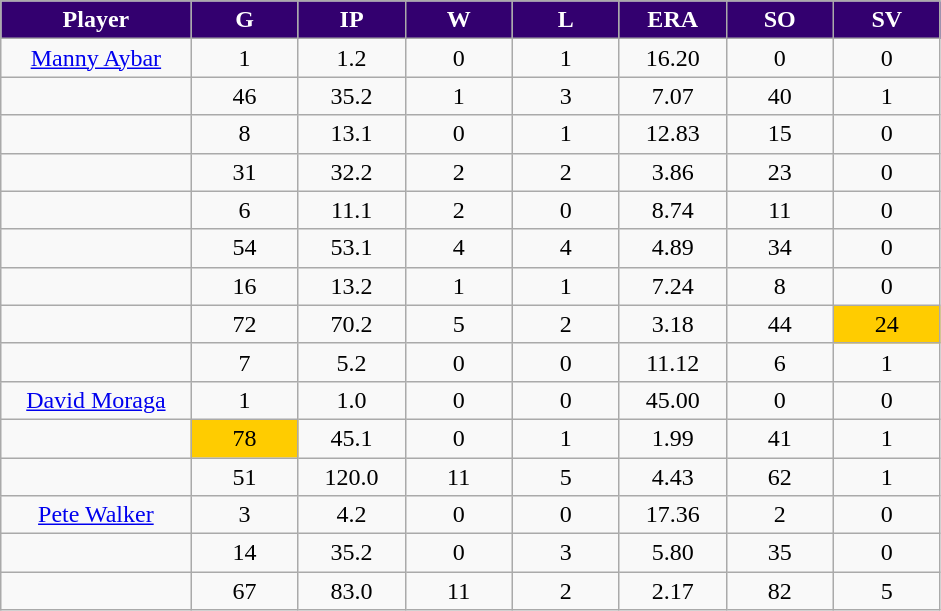<table class="wikitable sortable">
<tr>
<th style="background:#33006F;color:#FFFFFF; width:16%;">Player</th>
<th style="background:#33006F;color:#FFFFFF; width:9%;">G</th>
<th style="background:#33006F;color:#FFFFFF; width:9%;">IP</th>
<th style="background:#33006F;color:#FFFFFF; width:9%;">W</th>
<th style="background:#33006F;color:#FFFFFF; width:9%;">L</th>
<th style="background:#33006F;color:#FFFFFF; width:9%;">ERA</th>
<th style="background:#33006F;color:#FFFFFF; width:9%;">SO</th>
<th style="background:#33006F;color:#FFFFFF; width:9%;">SV</th>
</tr>
<tr style="text-align:center;">
<td><a href='#'>Manny Aybar</a></td>
<td>1</td>
<td>1.2</td>
<td>0</td>
<td>1</td>
<td>16.20</td>
<td>0</td>
<td>0</td>
</tr>
<tr align=center>
<td></td>
<td>46</td>
<td>35.2</td>
<td>1</td>
<td>3</td>
<td>7.07</td>
<td>40</td>
<td>1</td>
</tr>
<tr style="text-align:center;">
<td></td>
<td>8</td>
<td>13.1</td>
<td>0</td>
<td>1</td>
<td>12.83</td>
<td>15</td>
<td>0</td>
</tr>
<tr style="text-align:center;">
<td></td>
<td>31</td>
<td>32.2</td>
<td>2</td>
<td>2</td>
<td>3.86</td>
<td>23</td>
<td>0</td>
</tr>
<tr style="text-align:center;">
<td></td>
<td>6</td>
<td>11.1</td>
<td>2</td>
<td>0</td>
<td>8.74</td>
<td>11</td>
<td>0</td>
</tr>
<tr style="text-align:center;">
<td></td>
<td>54</td>
<td>53.1</td>
<td>4</td>
<td>4</td>
<td>4.89</td>
<td>34</td>
<td>0</td>
</tr>
<tr style="text-align:center;">
<td></td>
<td>16</td>
<td>13.2</td>
<td>1</td>
<td>1</td>
<td>7.24</td>
<td>8</td>
<td>0</td>
</tr>
<tr style="text-align:center;">
<td></td>
<td>72</td>
<td>70.2</td>
<td>5</td>
<td>2</td>
<td>3.18</td>
<td>44</td>
<td bgcolor="#FFCC00">24</td>
</tr>
<tr style="text-align:center;">
<td></td>
<td>7</td>
<td>5.2</td>
<td>0</td>
<td>0</td>
<td>11.12</td>
<td>6</td>
<td>1</td>
</tr>
<tr style="text-align:center;">
<td><a href='#'>David Moraga</a></td>
<td>1</td>
<td>1.0</td>
<td>0</td>
<td>0</td>
<td>45.00</td>
<td>0</td>
<td>0</td>
</tr>
<tr align=center>
<td></td>
<td bgcolor="#FFCC00">78</td>
<td>45.1</td>
<td>0</td>
<td>1</td>
<td>1.99</td>
<td>41</td>
<td>1</td>
</tr>
<tr style="text-align:center;">
<td></td>
<td>51</td>
<td>120.0</td>
<td>11</td>
<td>5</td>
<td>4.43</td>
<td>62</td>
<td>1</td>
</tr>
<tr style="text-align:center;">
<td><a href='#'>Pete Walker</a></td>
<td>3</td>
<td>4.2</td>
<td>0</td>
<td>0</td>
<td>17.36</td>
<td>2</td>
<td>0</td>
</tr>
<tr align=center>
<td></td>
<td>14</td>
<td>35.2</td>
<td>0</td>
<td>3</td>
<td>5.80</td>
<td>35</td>
<td>0</td>
</tr>
<tr style="text-align:center;">
<td></td>
<td>67</td>
<td>83.0</td>
<td>11</td>
<td>2</td>
<td>2.17</td>
<td>82</td>
<td>5</td>
</tr>
</table>
